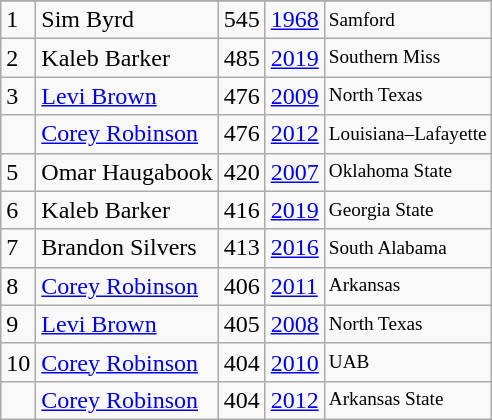<table class="wikitable">
<tr>
</tr>
<tr>
<td>1</td>
<td>Sim Byrd</td>
<td><abbr>545</abbr></td>
<td><a href='#'>1968</a></td>
<td style="font-size:80%;">Samford</td>
</tr>
<tr>
<td>2</td>
<td>Kaleb Barker</td>
<td><abbr>485</abbr></td>
<td><a href='#'>2019</a></td>
<td style="font-size:80%;">Southern Miss</td>
</tr>
<tr>
<td>3</td>
<td><a href='#'>Levi Brown</a></td>
<td><abbr>476</abbr></td>
<td><a href='#'>2009</a></td>
<td style="font-size:80%;">North Texas</td>
</tr>
<tr>
<td></td>
<td><a href='#'>Corey Robinson</a></td>
<td><abbr>476</abbr></td>
<td><a href='#'>2012</a></td>
<td style="font-size:80%;">Louisiana–Lafayette</td>
</tr>
<tr>
<td>5</td>
<td>Omar Haugabook</td>
<td><abbr>420</abbr></td>
<td><a href='#'>2007</a></td>
<td style="font-size:80%;">Oklahoma State</td>
</tr>
<tr>
<td>6</td>
<td>Kaleb Barker</td>
<td><abbr>416 </abbr></td>
<td><a href='#'>2019</a></td>
<td style="font-size:80%;">Georgia State</td>
</tr>
<tr>
<td>7</td>
<td>Brandon Silvers</td>
<td><abbr>413</abbr></td>
<td><a href='#'>2016</a></td>
<td style="font-size:80%;">South Alabama</td>
</tr>
<tr>
<td>8</td>
<td><a href='#'>Corey Robinson</a></td>
<td><abbr>406</abbr></td>
<td><a href='#'>2011</a></td>
<td style="font-size:80%;">Arkansas</td>
</tr>
<tr>
<td>9</td>
<td><a href='#'>Levi Brown</a></td>
<td><abbr>405</abbr></td>
<td><a href='#'>2008</a></td>
<td style="font-size:80%;">North Texas</td>
</tr>
<tr>
<td>10</td>
<td><a href='#'>Corey Robinson</a></td>
<td><abbr>404</abbr></td>
<td><a href='#'>2010</a></td>
<td style="font-size:80%;">UAB</td>
</tr>
<tr>
<td></td>
<td><a href='#'>Corey Robinson</a></td>
<td><abbr>404</abbr></td>
<td><a href='#'>2012</a></td>
<td style="font-size:80%;">Arkansas State</td>
</tr>
</table>
